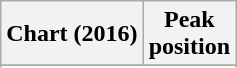<table class="wikitable sortable plainrowheaders" style="text-align:center">
<tr>
<th scope="col">Chart (2016)</th>
<th scope="col">Peak<br>position</th>
</tr>
<tr>
</tr>
<tr>
</tr>
</table>
